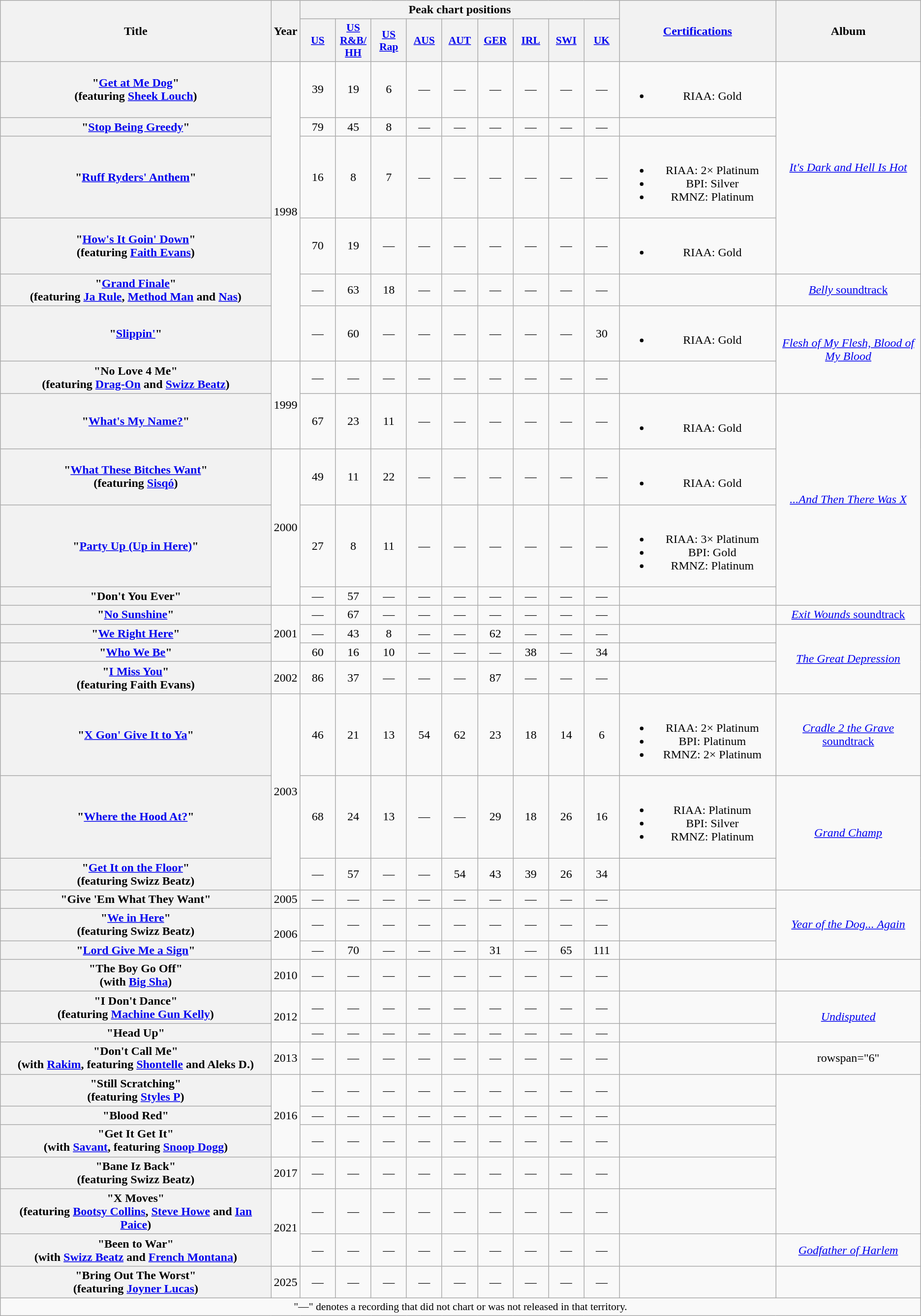<table class="wikitable plainrowheaders" style="text-align:center;">
<tr>
<th scope="col" rowspan="2" style="width:23em;">Title</th>
<th scope="col" rowspan="2">Year</th>
<th scope="col" colspan="9">Peak chart positions</th>
<th scope="col" rowspan="2" style="width:13em;"><a href='#'>Certifications</a></th>
<th scope="col" rowspan="2" style="width:12em;">Album</th>
</tr>
<tr>
<th scope="col" style="width:2.9em;font-size:90%;"><a href='#'>US</a><br></th>
<th scope="col" style="width:2.9em;font-size:90%;"><a href='#'>US<br>R&B/<br>HH</a><br></th>
<th scope="col" style="width:2.9em;font-size:90%;"><a href='#'>US<br>Rap</a><br></th>
<th scope="col" style="width:2.9em;font-size:90%;"><a href='#'>AUS</a><br></th>
<th scope="col" style="width:2.9em;font-size:90%;"><a href='#'>AUT</a><br></th>
<th scope="col" style="width:2.9em;font-size:90%;"><a href='#'>GER</a><br></th>
<th scope="col" style="width:2.9em;font-size:90%;"><a href='#'>IRL</a><br></th>
<th scope="col" style="width:2.9em;font-size:90%;"><a href='#'>SWI</a><br></th>
<th scope="col" style="width:2.9em;font-size:90%;"><a href='#'>UK</a><br></th>
</tr>
<tr>
<th scope="row">"<a href='#'>Get at Me Dog</a>"<br><span>(featuring <a href='#'>Sheek Louch</a>)</span></th>
<td rowspan="6">1998</td>
<td>39</td>
<td>19</td>
<td>6</td>
<td>—</td>
<td>—</td>
<td>—</td>
<td>—</td>
<td>—</td>
<td>—</td>
<td><br><ul><li>RIAA: Gold</li></ul></td>
<td rowspan="4"><em><a href='#'>It's Dark and Hell Is Hot</a></em></td>
</tr>
<tr>
<th scope="row">"<a href='#'>Stop Being Greedy</a>"</th>
<td>79</td>
<td>45</td>
<td>8</td>
<td>—</td>
<td>—</td>
<td>—</td>
<td>—</td>
<td>—</td>
<td>—</td>
<td></td>
</tr>
<tr>
<th scope="row">"<a href='#'>Ruff Ryders' Anthem</a>"</th>
<td>16</td>
<td>8</td>
<td>7</td>
<td>—</td>
<td>—</td>
<td>—</td>
<td>—</td>
<td>—</td>
<td>—</td>
<td><br><ul><li>RIAA: 2× Platinum</li><li>BPI: Silver</li><li>RMNZ: Platinum</li></ul></td>
</tr>
<tr>
<th scope="row">"<a href='#'>How's It Goin' Down</a>"<br><span>(featuring <a href='#'>Faith Evans</a>)</span></th>
<td>70</td>
<td>19</td>
<td>—</td>
<td>—</td>
<td>—</td>
<td>—</td>
<td>—</td>
<td>—</td>
<td>—</td>
<td><br><ul><li>RIAA: Gold</li></ul></td>
</tr>
<tr>
<th scope="row">"<a href='#'>Grand Finale</a>"<br><span>(featuring <a href='#'>Ja Rule</a>, <a href='#'>Method Man</a> and <a href='#'>Nas</a>)</span></th>
<td>—</td>
<td>63</td>
<td>18</td>
<td>—</td>
<td>—</td>
<td>—</td>
<td>—</td>
<td>—</td>
<td>—</td>
<td></td>
<td><a href='#'><em>Belly</em> soundtrack</a></td>
</tr>
<tr>
<th scope="row">"<a href='#'>Slippin'</a>"</th>
<td>—</td>
<td>60</td>
<td>—</td>
<td>—</td>
<td>—</td>
<td>—</td>
<td>—</td>
<td>—</td>
<td>30</td>
<td><br><ul><li>RIAA: Gold</li></ul></td>
<td rowspan="2"><em><a href='#'>Flesh of My Flesh, Blood of My Blood</a></em></td>
</tr>
<tr>
<th scope="row">"No Love 4 Me"<br><span>(featuring <a href='#'>Drag-On</a> and <a href='#'>Swizz Beatz</a>)</span></th>
<td rowspan="2">1999</td>
<td>—</td>
<td>—</td>
<td>—</td>
<td>—</td>
<td>—</td>
<td>—</td>
<td>—</td>
<td>—</td>
<td>—</td>
</tr>
<tr>
<th scope="row">"<a href='#'>What's My Name?</a>"</th>
<td>67</td>
<td>23</td>
<td>11</td>
<td>—</td>
<td>—</td>
<td>—</td>
<td>—</td>
<td>—</td>
<td>—</td>
<td><br><ul><li>RIAA: Gold</li></ul></td>
<td rowspan="4"><em><a href='#'>...And Then There Was X</a></em></td>
</tr>
<tr>
<th scope="row">"<a href='#'>What These Bitches Want</a>"<br><span>(featuring <a href='#'>Sisqó</a>)</span></th>
<td rowspan="3">2000</td>
<td>49</td>
<td>11</td>
<td>22</td>
<td>—</td>
<td>—</td>
<td>—</td>
<td>—</td>
<td>—</td>
<td>—</td>
<td><br><ul><li>RIAA: Gold</li></ul></td>
</tr>
<tr>
<th scope="row">"<a href='#'>Party Up (Up in Here)</a>"</th>
<td>27</td>
<td>8</td>
<td>11</td>
<td>—</td>
<td>—</td>
<td>—</td>
<td>—</td>
<td>—</td>
<td>—</td>
<td><br><ul><li>RIAA: 3× Platinum</li><li>BPI: Gold</li><li>RMNZ: Platinum</li></ul></td>
</tr>
<tr>
<th scope="row">"Don't You Ever"</th>
<td>—</td>
<td>57</td>
<td>—</td>
<td>—</td>
<td>—</td>
<td>—</td>
<td>—</td>
<td>—</td>
<td>—</td>
<td></td>
</tr>
<tr>
<th scope="row">"<a href='#'>No Sunshine</a>"</th>
<td rowspan="3">2001</td>
<td>—</td>
<td>67</td>
<td>—</td>
<td>—</td>
<td>—</td>
<td>—</td>
<td>—</td>
<td>—</td>
<td>—</td>
<td></td>
<td><a href='#'><em>Exit Wounds</em> soundtrack</a></td>
</tr>
<tr>
<th scope="row">"<a href='#'>We Right Here</a>"</th>
<td>—</td>
<td>43</td>
<td>8</td>
<td>—</td>
<td>—</td>
<td>62</td>
<td>—</td>
<td>—</td>
<td>—</td>
<td></td>
<td rowspan="3"><em><a href='#'>The Great Depression</a></em></td>
</tr>
<tr>
<th scope="row">"<a href='#'>Who We Be</a>"</th>
<td>60</td>
<td>16</td>
<td>10</td>
<td>—</td>
<td>—</td>
<td>—</td>
<td>38</td>
<td>—</td>
<td>34</td>
<td></td>
</tr>
<tr>
<th scope="row">"<a href='#'>I Miss You</a>"<br><span>(featuring Faith Evans)</span></th>
<td>2002</td>
<td>86</td>
<td>37</td>
<td>—</td>
<td>—</td>
<td>—</td>
<td>87</td>
<td>—</td>
<td>—</td>
<td>—</td>
</tr>
<tr>
<th scope="row">"<a href='#'>X Gon' Give It to Ya</a>"</th>
<td rowspan="3">2003</td>
<td>46</td>
<td>21</td>
<td>13</td>
<td>54</td>
<td>62</td>
<td>23</td>
<td>18</td>
<td>14</td>
<td>6</td>
<td><br><ul><li>RIAA: 2× Platinum</li><li>BPI: Platinum</li><li>RMNZ: 2× Platinum</li></ul></td>
<td><a href='#'><em>Cradle 2 the Grave</em> soundtrack</a></td>
</tr>
<tr>
<th scope="row">"<a href='#'>Where the Hood At?</a>"</th>
<td>68</td>
<td>24</td>
<td>13</td>
<td>—</td>
<td>—</td>
<td>29</td>
<td>18</td>
<td>26</td>
<td>16</td>
<td><br><ul><li>RIAA: Platinum</li><li>BPI: Silver</li><li>RMNZ: Platinum</li></ul></td>
<td rowspan="2"><em><a href='#'>Grand Champ</a></em></td>
</tr>
<tr>
<th scope="row">"<a href='#'>Get It on the Floor</a>"<br><span>(featuring Swizz Beatz)</span></th>
<td>—</td>
<td>57</td>
<td>—</td>
<td>—</td>
<td>54</td>
<td>43</td>
<td>39</td>
<td>26</td>
<td>34</td>
<td></td>
</tr>
<tr>
<th scope="row">"Give 'Em What They Want"</th>
<td>2005</td>
<td>—</td>
<td>—</td>
<td>—</td>
<td>—</td>
<td>—</td>
<td>—</td>
<td>—</td>
<td>—</td>
<td>—</td>
<td></td>
<td rowspan="3"><em><a href='#'>Year of the Dog... Again</a></em></td>
</tr>
<tr>
<th scope="row">"<a href='#'>We in Here</a>"<br><span>(featuring Swizz Beatz)</span></th>
<td rowspan="2">2006</td>
<td>—</td>
<td>—</td>
<td>—</td>
<td>—</td>
<td>—</td>
<td>—</td>
<td>—</td>
<td>—</td>
<td>—</td>
<td></td>
</tr>
<tr>
<th scope="row">"<a href='#'>Lord Give Me a Sign</a>"</th>
<td>—</td>
<td>70</td>
<td>—</td>
<td>—</td>
<td>—</td>
<td>31</td>
<td>—</td>
<td>65</td>
<td>111</td>
</tr>
<tr>
<th scope="row">"The Boy Go Off"<br><span>(with <a href='#'>Big Sha</a>)</span></th>
<td>2010</td>
<td>—</td>
<td>—</td>
<td>—</td>
<td>—</td>
<td>—</td>
<td>—</td>
<td>—</td>
<td>—</td>
<td>—</td>
<td></td>
<td></td>
</tr>
<tr>
<th scope="row">"I Don't Dance"<br><span>(featuring <a href='#'>Machine Gun Kelly</a>)</span></th>
<td rowspan="2">2012</td>
<td>—</td>
<td>—</td>
<td>—</td>
<td>—</td>
<td>—</td>
<td>—</td>
<td>—</td>
<td>—</td>
<td>—</td>
<td></td>
<td rowspan="2"><em><a href='#'>Undisputed</a></em></td>
</tr>
<tr>
<th scope="row">"Head Up"</th>
<td>—</td>
<td>—</td>
<td>—</td>
<td>—</td>
<td>—</td>
<td>—</td>
<td>—</td>
<td>—</td>
<td>—</td>
<td></td>
</tr>
<tr>
<th scope="row">"Don't Call Me"<br><span>(with <a href='#'>Rakim</a>, featuring <a href='#'>Shontelle</a> and Aleks D.)</span></th>
<td>2013</td>
<td>—</td>
<td>—</td>
<td>—</td>
<td>—</td>
<td>—</td>
<td>—</td>
<td>—</td>
<td>—</td>
<td>—</td>
<td></td>
<td>rowspan="6" </td>
</tr>
<tr>
<th scope="row">"Still Scratching"<br><span>(featuring <a href='#'>Styles P</a>)</span></th>
<td rowspan="3">2016</td>
<td>—</td>
<td>—</td>
<td>—</td>
<td>—</td>
<td>—</td>
<td>—</td>
<td>—</td>
<td>—</td>
<td>—</td>
<td></td>
</tr>
<tr>
<th scope="row">"Blood Red"</th>
<td>—</td>
<td>—</td>
<td>—</td>
<td>—</td>
<td>—</td>
<td>—</td>
<td>—</td>
<td>—</td>
<td>—</td>
<td></td>
</tr>
<tr>
<th scope="row">"Get It Get It"<br><span>(with <a href='#'>Savant</a>, featuring <a href='#'>Snoop Dogg</a>)</span></th>
<td>—</td>
<td>—</td>
<td>—</td>
<td>—</td>
<td>—</td>
<td>—</td>
<td>—</td>
<td>—</td>
<td>—</td>
<td></td>
</tr>
<tr>
<th scope="row">"Bane Iz Back"<br><span>(featuring Swizz Beatz)</span></th>
<td>2017</td>
<td>—</td>
<td>—</td>
<td>—</td>
<td>—</td>
<td>—</td>
<td>—</td>
<td>—</td>
<td>—</td>
<td>—</td>
<td></td>
</tr>
<tr>
<th scope="row">"X Moves"<br><span>(featuring <a href='#'>Bootsy Collins</a>, <a href='#'>Steve Howe</a> and <a href='#'>Ian Paice</a>)</span></th>
<td rowspan="2">2021</td>
<td>—</td>
<td>—</td>
<td>—</td>
<td>—</td>
<td>—</td>
<td>—</td>
<td>—</td>
<td>—</td>
<td>—</td>
<td></td>
</tr>
<tr>
<th scope="row">"Been to War"<br><span>(with <a href='#'>Swizz Beatz</a> and <a href='#'>French Montana</a>)</span></th>
<td>—</td>
<td>—</td>
<td>—</td>
<td>—</td>
<td>—</td>
<td>—</td>
<td>—</td>
<td>—</td>
<td>—</td>
<td></td>
<td><em><a href='#'>Godfather of Harlem</a></em></td>
</tr>
<tr>
<th scope="row">"Bring Out The Worst" <br><span>(featuring <a href='#'>Joyner Lucas</a>)</span></th>
<td>2025</td>
<td>—</td>
<td>—</td>
<td>—</td>
<td>—</td>
<td>—</td>
<td>—</td>
<td>—</td>
<td>—</td>
<td>—</td>
<td></td>
<td></td>
</tr>
<tr>
<td colspan="14" style="font-size:90%">"—" denotes a recording that did not chart or was not released in that territory.</td>
</tr>
</table>
